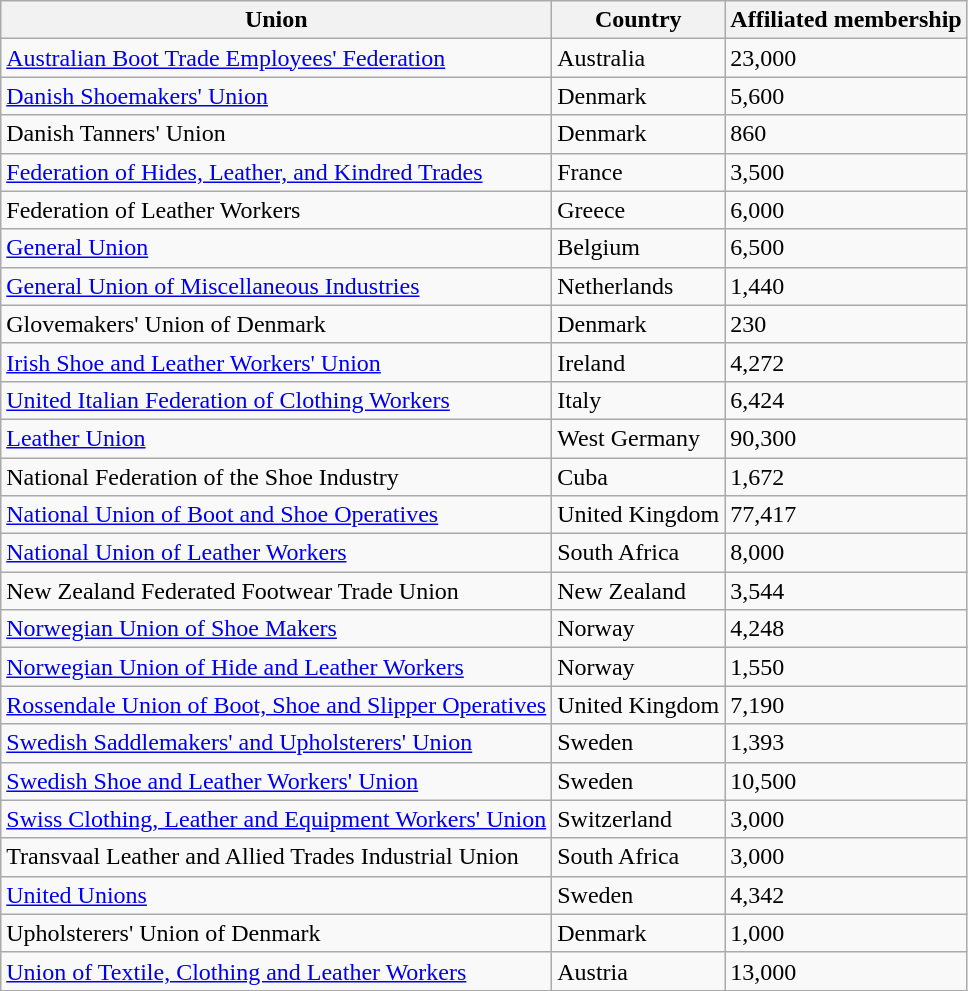<table class="wikitable sortable">
<tr>
<th>Union</th>
<th>Country</th>
<th>Affiliated membership</th>
</tr>
<tr>
<td><a href='#'>Australian Boot Trade Employees' Federation</a></td>
<td>Australia</td>
<td>23,000</td>
</tr>
<tr>
<td><a href='#'>Danish Shoemakers' Union</a></td>
<td>Denmark</td>
<td>5,600</td>
</tr>
<tr>
<td>Danish Tanners' Union</td>
<td>Denmark</td>
<td>860</td>
</tr>
<tr>
<td><a href='#'>Federation of Hides, Leather, and Kindred Trades</a></td>
<td>France</td>
<td>3,500</td>
</tr>
<tr>
<td>Federation of Leather Workers</td>
<td>Greece</td>
<td>6,000</td>
</tr>
<tr>
<td><a href='#'>General Union</a></td>
<td>Belgium</td>
<td>6,500</td>
</tr>
<tr>
<td><a href='#'>General Union of Miscellaneous Industries</a></td>
<td>Netherlands</td>
<td>1,440</td>
</tr>
<tr>
<td>Glovemakers' Union of Denmark</td>
<td>Denmark</td>
<td>230</td>
</tr>
<tr>
<td><a href='#'>Irish Shoe and Leather Workers' Union</a></td>
<td>Ireland</td>
<td>4,272</td>
</tr>
<tr>
<td><a href='#'>United Italian Federation of Clothing Workers</a></td>
<td>Italy</td>
<td>6,424</td>
</tr>
<tr>
<td><a href='#'>Leather Union</a></td>
<td>West Germany</td>
<td>90,300</td>
</tr>
<tr>
<td>National Federation of the Shoe Industry</td>
<td>Cuba</td>
<td>1,672</td>
</tr>
<tr>
<td><a href='#'>National Union of Boot and Shoe Operatives</a></td>
<td>United Kingdom</td>
<td>77,417</td>
</tr>
<tr>
<td><a href='#'>National Union of Leather Workers</a></td>
<td>South Africa</td>
<td>8,000</td>
</tr>
<tr>
<td>New Zealand Federated Footwear Trade Union</td>
<td>New Zealand</td>
<td>3,544</td>
</tr>
<tr>
<td><a href='#'>Norwegian Union of Shoe Makers</a></td>
<td>Norway</td>
<td>4,248</td>
</tr>
<tr>
<td><a href='#'>Norwegian Union of Hide and Leather Workers</a></td>
<td>Norway</td>
<td>1,550</td>
</tr>
<tr>
<td><a href='#'>Rossendale Union of Boot, Shoe and Slipper Operatives</a></td>
<td>United Kingdom</td>
<td>7,190</td>
</tr>
<tr>
<td><a href='#'>Swedish Saddlemakers' and Upholsterers' Union</a></td>
<td>Sweden</td>
<td>1,393</td>
</tr>
<tr>
<td><a href='#'>Swedish Shoe and Leather Workers' Union</a></td>
<td>Sweden</td>
<td>10,500</td>
</tr>
<tr>
<td><a href='#'>Swiss Clothing, Leather and Equipment Workers' Union</a></td>
<td>Switzerland</td>
<td>3,000</td>
</tr>
<tr>
<td>Transvaal Leather and Allied Trades Industrial Union</td>
<td>South Africa</td>
<td>3,000</td>
</tr>
<tr>
<td><a href='#'>United Unions</a></td>
<td>Sweden</td>
<td>4,342</td>
</tr>
<tr>
<td>Upholsterers' Union of Denmark</td>
<td>Denmark</td>
<td>1,000</td>
</tr>
<tr>
<td><a href='#'>Union of Textile, Clothing and Leather Workers</a></td>
<td>Austria</td>
<td>13,000</td>
</tr>
</table>
